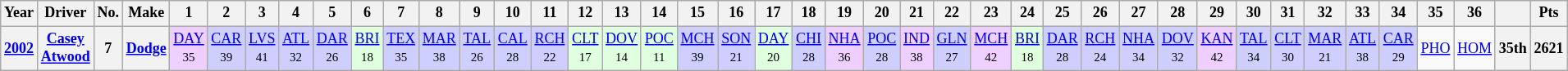<table class="wikitable" style="text-align:center; font-size:75%">
<tr>
<th>Year</th>
<th>Driver</th>
<th>No.</th>
<th>Make</th>
<th>1</th>
<th>2</th>
<th>3</th>
<th>4</th>
<th>5</th>
<th>6</th>
<th>7</th>
<th>8</th>
<th>9</th>
<th>10</th>
<th>11</th>
<th>12</th>
<th>13</th>
<th>14</th>
<th>15</th>
<th>16</th>
<th>17</th>
<th>18</th>
<th>19</th>
<th>20</th>
<th>21</th>
<th>22</th>
<th>23</th>
<th>24</th>
<th>25</th>
<th>26</th>
<th>27</th>
<th>28</th>
<th>29</th>
<th>30</th>
<th>31</th>
<th>32</th>
<th>33</th>
<th>34</th>
<th>35</th>
<th>36</th>
<th></th>
<th>Pts</th>
</tr>
<tr>
<th><a href='#'>2002</a></th>
<th><a href='#'>Casey Atwood</a></th>
<th>7</th>
<th><a href='#'>Dodge</a></th>
<td style="background:#EFCFFF;"><a href='#'>DAY</a><br><small>35</small></td>
<td style="background:#CFCFFF;"><a href='#'>CAR</a><br><small>39</small></td>
<td style="background:#CFCFFF;"><a href='#'>LVS</a><br><small>41</small></td>
<td style="background:#CFCFFF;"><a href='#'>ATL</a><br><small>32</small></td>
<td style="background:#CFCFFF;"><a href='#'>DAR</a><br><small>26</small></td>
<td style="background:#DFFFDF;"><a href='#'>BRI</a><br><small>18</small></td>
<td style="background:#CFCFFF;"><a href='#'>TEX</a><br><small>35</small></td>
<td style="background:#CFCFFF;"><a href='#'>MAR</a><br><small>38</small></td>
<td style="background:#CFCFFF;"><a href='#'>TAL</a><br><small>26</small></td>
<td style="background:#CFCFFF;"><a href='#'>CAL</a><br><small>28</small></td>
<td style="background:#CFCFFF;"><a href='#'>RCH</a><br><small>22</small></td>
<td style="background:#DFFFDF;"><a href='#'>CLT</a><br><small>17</small></td>
<td style="background:#DFFFDF;"><a href='#'>DOV</a><br><small>14</small></td>
<td style="background:#DFFFDF;"><a href='#'>POC</a><br><small>11</small></td>
<td style="background:#CFCFFF;"><a href='#'>MCH</a><br><small>39</small></td>
<td style="background:#CFCFFF;"><a href='#'>SON</a><br><small>21</small></td>
<td style="background:#DFFFDF;"><a href='#'>DAY</a><br><small>20</small></td>
<td style="background:#CFCFFF;"><a href='#'>CHI</a><br><small>28</small></td>
<td style="background:#EFCFFF;"><a href='#'>NHA</a><br><small>36</small></td>
<td style="background:#CFCFFF;"><a href='#'>POC</a><br><small>28</small></td>
<td style="background:#EFCFFF;"><a href='#'>IND</a><br><small>38</small></td>
<td style="background:#CFCFFF;"><a href='#'>GLN</a><br><small>27</small></td>
<td style="background:#EFCFFF;"><a href='#'>MCH</a><br><small>42</small></td>
<td style="background:#DFFFDF;"><a href='#'>BRI</a><br><small>18</small></td>
<td style="background:#CFCFFF;"><a href='#'>DAR</a><br><small>28</small></td>
<td style="background:#CFCFFF;"><a href='#'>RCH</a><br><small>24</small></td>
<td style="background:#CFCFFF;"><a href='#'>NHA</a><br><small>34</small></td>
<td style="background:#CFCFFF;"><a href='#'>DOV</a><br><small>32</small></td>
<td style="background:#EFCFFF;"><a href='#'>KAN</a><br><small>42</small></td>
<td style="background:#CFCFFF;"><a href='#'>TAL</a><br><small>34</small></td>
<td style="background:#CFCFFF;"><a href='#'>CLT</a><br><small>30</small></td>
<td style="background:#CFCFFF;"><a href='#'>MAR</a><br><small>21</small></td>
<td style="background:#CFCFFF;"><a href='#'>ATL</a><br><small>38</small></td>
<td style="background:#CFCFFF;"><a href='#'>CAR</a><br><small>29</small></td>
<td><a href='#'>PHO</a></td>
<td><a href='#'>HOM</a></td>
<th>35th</th>
<th>2621</th>
</tr>
</table>
